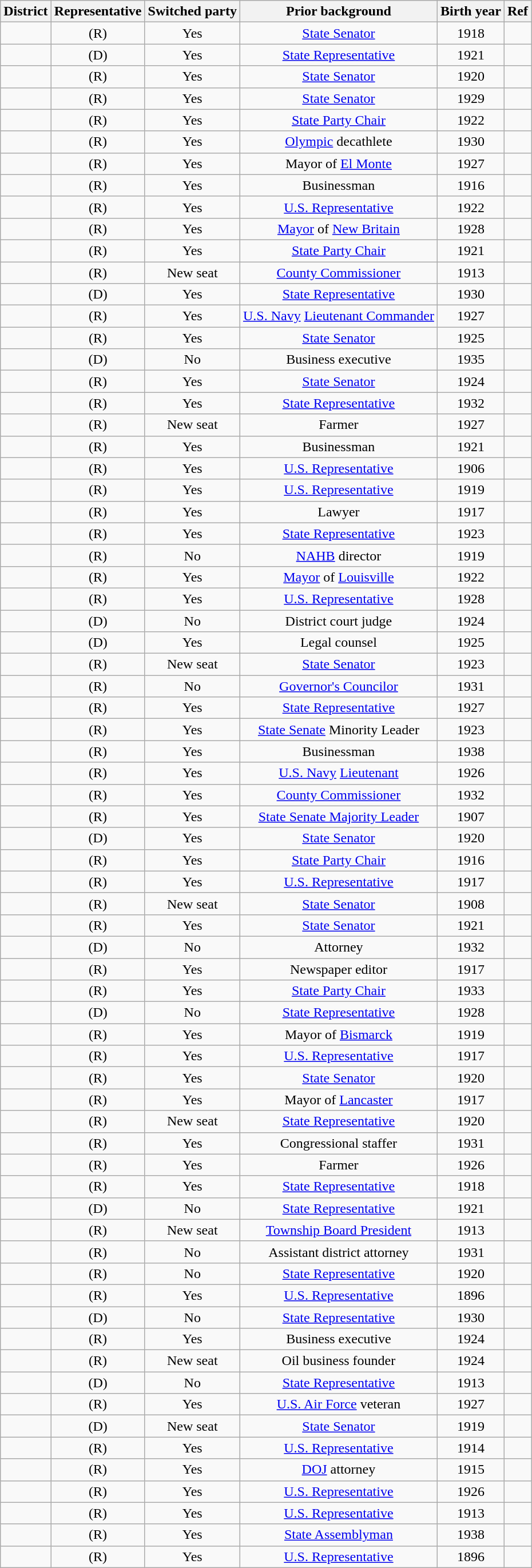<table class="sortable wikitable" style="text-align:center">
<tr>
<th>District</th>
<th>Representative</th>
<th>Switched party</th>
<th>Prior background</th>
<th>Birth year</th>
<th class=unsortable>Ref</th>
</tr>
<tr>
<td></td>
<td> (R)</td>
<td>Yes</td>
<td><a href='#'>State Senator</a></td>
<td>1918</td>
<td></td>
</tr>
<tr>
<td></td>
<td> (D)</td>
<td>Yes</td>
<td><a href='#'>State Representative</a></td>
<td>1921</td>
<td></td>
</tr>
<tr>
<td></td>
<td> (R)</td>
<td>Yes</td>
<td><a href='#'>State Senator</a></td>
<td>1920</td>
<td></td>
</tr>
<tr>
<td></td>
<td> (R)</td>
<td>Yes</td>
<td><a href='#'>State Senator</a></td>
<td>1929</td>
<td></td>
</tr>
<tr>
<td></td>
<td> (R)</td>
<td>Yes</td>
<td><a href='#'>State Party Chair</a></td>
<td>1922</td>
<td></td>
</tr>
<tr>
<td></td>
<td> (R)</td>
<td>Yes</td>
<td><a href='#'>Olympic</a> decathlete</td>
<td>1930</td>
<td></td>
</tr>
<tr>
<td></td>
<td> (R)</td>
<td>Yes</td>
<td>Mayor of <a href='#'>El Monte</a></td>
<td>1927</td>
<td></td>
</tr>
<tr>
<td></td>
<td> (R)</td>
<td>Yes</td>
<td>Businessman</td>
<td>1916</td>
<td></td>
</tr>
<tr>
<td></td>
<td> (R)</td>
<td>Yes</td>
<td><a href='#'>U.S. Representative</a></td>
<td>1922</td>
<td></td>
</tr>
<tr>
<td></td>
<td> (R)</td>
<td>Yes</td>
<td><a href='#'>Mayor</a> of <a href='#'>New Britain</a></td>
<td>1928</td>
<td></td>
</tr>
<tr>
<td></td>
<td> (R)</td>
<td>Yes</td>
<td><a href='#'>State Party Chair</a></td>
<td>1921</td>
<td></td>
</tr>
<tr>
<td></td>
<td> (R)</td>
<td>New seat</td>
<td><a href='#'>County Commissioner</a></td>
<td>1913</td>
<td></td>
</tr>
<tr>
<td></td>
<td> (D)</td>
<td>Yes</td>
<td><a href='#'>State Representative</a></td>
<td>1930</td>
<td></td>
</tr>
<tr>
<td></td>
<td> (R)</td>
<td>Yes</td>
<td><a href='#'>U.S. Navy</a> <a href='#'>Lieutenant Commander</a></td>
<td>1927</td>
<td></td>
</tr>
<tr>
<td></td>
<td> (R)</td>
<td>Yes</td>
<td><a href='#'>State Senator</a></td>
<td>1925</td>
<td></td>
</tr>
<tr>
<td></td>
<td> (D)</td>
<td>No</td>
<td>Business executive</td>
<td>1935</td>
<td></td>
</tr>
<tr>
<td></td>
<td> (R)</td>
<td>Yes</td>
<td><a href='#'>State Senator</a></td>
<td>1924</td>
<td></td>
</tr>
<tr>
<td></td>
<td> (R)</td>
<td>Yes</td>
<td><a href='#'>State Representative</a></td>
<td>1932</td>
<td></td>
</tr>
<tr>
<td></td>
<td> (R)</td>
<td>New seat</td>
<td>Farmer</td>
<td>1927</td>
<td></td>
</tr>
<tr>
<td></td>
<td> (R)</td>
<td>Yes</td>
<td>Businessman</td>
<td>1921</td>
<td></td>
</tr>
<tr>
<td></td>
<td> (R)</td>
<td>Yes</td>
<td><a href='#'>U.S. Representative</a></td>
<td>1906</td>
<td></td>
</tr>
<tr>
<td></td>
<td> (R)</td>
<td>Yes</td>
<td><a href='#'>U.S. Representative</a></td>
<td>1919</td>
<td></td>
</tr>
<tr>
<td></td>
<td> (R)</td>
<td>Yes</td>
<td>Lawyer</td>
<td>1917</td>
<td></td>
</tr>
<tr>
<td></td>
<td> (R)</td>
<td>Yes</td>
<td><a href='#'>State Representative</a></td>
<td>1923</td>
<td></td>
</tr>
<tr>
<td></td>
<td> (R)</td>
<td>No</td>
<td><a href='#'>NAHB</a> director</td>
<td>1919</td>
<td></td>
</tr>
<tr>
<td></td>
<td> (R)</td>
<td>Yes</td>
<td><a href='#'>Mayor</a> of <a href='#'>Louisville</a></td>
<td>1922</td>
<td></td>
</tr>
<tr>
<td></td>
<td> (R)</td>
<td>Yes</td>
<td><a href='#'>U.S. Representative</a></td>
<td>1928</td>
<td></td>
</tr>
<tr>
<td></td>
<td> (D)</td>
<td>No</td>
<td>District court judge</td>
<td>1924</td>
<td></td>
</tr>
<tr>
<td></td>
<td> (D)</td>
<td>Yes</td>
<td>Legal counsel</td>
<td>1925</td>
<td></td>
</tr>
<tr>
<td></td>
<td> (R)</td>
<td>New seat</td>
<td><a href='#'>State Senator</a></td>
<td>1923</td>
<td></td>
</tr>
<tr>
<td></td>
<td> (R)</td>
<td>No</td>
<td><a href='#'>Governor's Councilor</a></td>
<td>1931</td>
<td></td>
</tr>
<tr>
<td></td>
<td> (R)</td>
<td>Yes</td>
<td><a href='#'>State Representative</a></td>
<td>1927</td>
<td></td>
</tr>
<tr>
<td></td>
<td> (R)</td>
<td>Yes</td>
<td><a href='#'>State Senate</a> Minority Leader</td>
<td>1923</td>
<td></td>
</tr>
<tr>
<td></td>
<td> (R)</td>
<td>Yes</td>
<td>Businessman</td>
<td>1938</td>
<td></td>
</tr>
<tr>
<td></td>
<td> (R)</td>
<td>Yes</td>
<td><a href='#'>U.S. Navy</a> <a href='#'>Lieutenant</a></td>
<td>1926</td>
<td></td>
</tr>
<tr>
<td></td>
<td> (R)</td>
<td>Yes</td>
<td><a href='#'>County Commissioner</a></td>
<td>1932</td>
<td></td>
</tr>
<tr>
<td></td>
<td> (R)</td>
<td>Yes</td>
<td><a href='#'>State Senate Majority Leader</a></td>
<td>1907</td>
<td></td>
</tr>
<tr>
<td></td>
<td> (D)</td>
<td>Yes</td>
<td><a href='#'>State Senator</a></td>
<td>1920</td>
<td></td>
</tr>
<tr>
<td></td>
<td> (R)</td>
<td>Yes</td>
<td><a href='#'>State Party Chair</a></td>
<td>1916</td>
<td></td>
</tr>
<tr>
<td></td>
<td> (R)</td>
<td>Yes</td>
<td><a href='#'>U.S. Representative</a></td>
<td>1917</td>
<td></td>
</tr>
<tr>
<td></td>
<td> (R)</td>
<td>New seat</td>
<td><a href='#'>State Senator</a></td>
<td>1908</td>
<td></td>
</tr>
<tr>
<td></td>
<td> (R)</td>
<td>Yes</td>
<td><a href='#'>State Senator</a></td>
<td>1921</td>
<td></td>
</tr>
<tr>
<td></td>
<td> (D)</td>
<td>No</td>
<td>Attorney</td>
<td>1932</td>
<td></td>
</tr>
<tr>
<td></td>
<td> (R)</td>
<td>Yes</td>
<td>Newspaper editor</td>
<td>1917</td>
<td></td>
</tr>
<tr>
<td></td>
<td> (R)</td>
<td>Yes</td>
<td><a href='#'>State Party Chair</a></td>
<td>1933</td>
<td></td>
</tr>
<tr>
<td></td>
<td> (D)</td>
<td>No</td>
<td><a href='#'>State Representative</a></td>
<td>1928</td>
<td></td>
</tr>
<tr>
<td></td>
<td> (R)</td>
<td>Yes</td>
<td>Mayor of <a href='#'>Bismarck</a></td>
<td>1919</td>
<td></td>
</tr>
<tr>
<td></td>
<td> (R)</td>
<td>Yes</td>
<td><a href='#'>U.S. Representative</a></td>
<td>1917</td>
<td></td>
</tr>
<tr>
<td></td>
<td> (R)</td>
<td>Yes</td>
<td><a href='#'>State Senator</a></td>
<td>1920</td>
<td></td>
</tr>
<tr>
<td></td>
<td> (R)</td>
<td>Yes</td>
<td>Mayor of <a href='#'>Lancaster</a></td>
<td>1917</td>
<td></td>
</tr>
<tr>
<td></td>
<td> (R)</td>
<td>New seat</td>
<td><a href='#'>State Representative</a></td>
<td>1920</td>
<td></td>
</tr>
<tr>
<td></td>
<td> (R)</td>
<td>Yes</td>
<td>Congressional staffer</td>
<td>1931</td>
<td></td>
</tr>
<tr>
<td></td>
<td> (R)</td>
<td>Yes</td>
<td>Farmer</td>
<td>1926</td>
<td></td>
</tr>
<tr>
<td></td>
<td> (R)</td>
<td>Yes</td>
<td><a href='#'>State Representative</a></td>
<td>1918</td>
<td></td>
</tr>
<tr>
<td></td>
<td> (D)</td>
<td>No</td>
<td><a href='#'>State Representative</a></td>
<td>1921</td>
<td></td>
</tr>
<tr>
<td></td>
<td> (R)</td>
<td>New seat</td>
<td><a href='#'>Township Board President</a></td>
<td>1913</td>
<td></td>
</tr>
<tr>
<td></td>
<td> (R)</td>
<td>No</td>
<td>Assistant district attorney</td>
<td>1931</td>
<td></td>
</tr>
<tr>
<td></td>
<td> (R)</td>
<td>No</td>
<td><a href='#'>State Representative</a></td>
<td>1920</td>
<td></td>
</tr>
<tr>
<td></td>
<td> (R)</td>
<td>Yes</td>
<td><a href='#'>U.S. Representative</a></td>
<td>1896</td>
<td></td>
</tr>
<tr>
<td></td>
<td> (D)</td>
<td>No</td>
<td><a href='#'>State Representative</a></td>
<td>1930</td>
<td></td>
</tr>
<tr>
<td></td>
<td> (R)</td>
<td>Yes</td>
<td>Business executive</td>
<td>1924</td>
<td></td>
</tr>
<tr>
<td></td>
<td> (R)</td>
<td>New seat</td>
<td>Oil business founder</td>
<td>1924</td>
<td></td>
</tr>
<tr>
<td></td>
<td> (D)</td>
<td>No</td>
<td><a href='#'>State Representative</a></td>
<td>1913</td>
<td></td>
</tr>
<tr>
<td></td>
<td> (R)</td>
<td>Yes</td>
<td><a href='#'>U.S. Air Force</a> veteran</td>
<td>1927</td>
<td></td>
</tr>
<tr>
<td></td>
<td> (D)</td>
<td>New seat</td>
<td><a href='#'>State Senator</a></td>
<td>1919</td>
<td></td>
</tr>
<tr>
<td></td>
<td> (R)</td>
<td>Yes</td>
<td><a href='#'>U.S. Representative</a></td>
<td>1914</td>
<td></td>
</tr>
<tr>
<td></td>
<td> (R)</td>
<td>Yes</td>
<td><a href='#'>DOJ</a> attorney</td>
<td>1915</td>
<td></td>
</tr>
<tr>
<td></td>
<td> (R)</td>
<td>Yes</td>
<td><a href='#'>U.S. Representative</a></td>
<td>1926</td>
<td></td>
</tr>
<tr>
<td></td>
<td> (R)</td>
<td>Yes</td>
<td><a href='#'>U.S. Representative</a></td>
<td>1913</td>
<td></td>
</tr>
<tr>
<td></td>
<td> (R)</td>
<td>Yes</td>
<td><a href='#'>State Assemblyman</a></td>
<td>1938</td>
<td></td>
</tr>
<tr>
<td></td>
<td> (R)</td>
<td>Yes</td>
<td><a href='#'>U.S. Representative</a></td>
<td>1896</td>
<td></td>
</tr>
</table>
